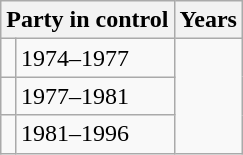<table class="wikitable">
<tr>
<th colspan="2">Party in control</th>
<th>Years</th>
</tr>
<tr>
<td></td>
<td>1974–1977</td>
</tr>
<tr>
<td></td>
<td>1977–1981</td>
</tr>
<tr>
<td></td>
<td>1981–1996</td>
</tr>
</table>
